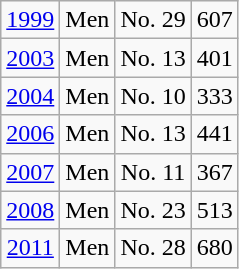<table class="wikitable">
<tr align="center">
<td><a href='#'>1999</a></td>
<td>Men</td>
<td>No. 29</td>
<td>607</td>
</tr>
<tr align="center">
<td><a href='#'>2003</a></td>
<td>Men</td>
<td>No. 13</td>
<td>401</td>
</tr>
<tr align="center">
<td><a href='#'>2004</a></td>
<td>Men</td>
<td>No. 10</td>
<td>333</td>
</tr>
<tr align="center">
<td><a href='#'>2006</a></td>
<td>Men</td>
<td>No. 13</td>
<td>441</td>
</tr>
<tr align="center">
<td><a href='#'>2007</a></td>
<td>Men</td>
<td>No. 11</td>
<td>367</td>
</tr>
<tr align="center">
<td><a href='#'>2008</a></td>
<td>Men</td>
<td>No. 23</td>
<td>513</td>
</tr>
<tr align="center">
<td><a href='#'>2011</a></td>
<td>Men</td>
<td>No. 28</td>
<td>680</td>
</tr>
</table>
